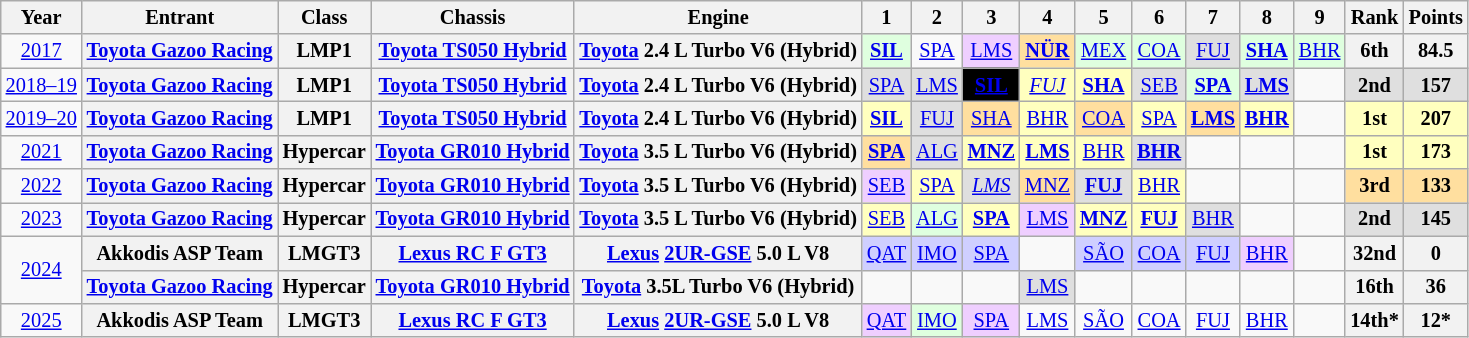<table class="wikitable" style="text-align:center; font-size:85%">
<tr>
<th>Year</th>
<th>Entrant</th>
<th>Class</th>
<th>Chassis</th>
<th>Engine</th>
<th>1</th>
<th>2</th>
<th>3</th>
<th>4</th>
<th>5</th>
<th>6</th>
<th>7</th>
<th>8</th>
<th>9</th>
<th>Rank</th>
<th>Points</th>
</tr>
<tr>
<td><a href='#'>2017</a></td>
<th nowrap><a href='#'>Toyota Gazoo Racing</a></th>
<th>LMP1</th>
<th nowrap><a href='#'>Toyota TS050 Hybrid</a></th>
<th nowrap><a href='#'>Toyota</a> 2.4 L Turbo V6 (Hybrid)</th>
<td style="background:#DFFFDF;"><strong><a href='#'>SIL</a></strong><br></td>
<td><a href='#'>SPA</a></td>
<td style="background:#EFCFFF;"><a href='#'>LMS</a><br></td>
<td style="background:#FFDF9F;"><strong><a href='#'>NÜR</a></strong><br></td>
<td style="background:#DFFFDF;"><a href='#'>MEX</a><br></td>
<td style="background:#DFFFDF;"><a href='#'>COA</a><br></td>
<td style="background:#DFDFDF;"><a href='#'>FUJ</a><br></td>
<td style="background:#DFFFDF;"><strong><a href='#'>SHA</a></strong><br></td>
<td style="background:#DFFFDF;"><a href='#'>BHR</a><br></td>
<th>6th</th>
<th>84.5</th>
</tr>
<tr>
<td nowrap><a href='#'>2018–19</a></td>
<th nowrap><a href='#'>Toyota Gazoo Racing</a></th>
<th>LMP1</th>
<th nowrap><a href='#'>Toyota TS050 Hybrid</a></th>
<th nowrap><a href='#'>Toyota</a> 2.4 L Turbo V6 (Hybrid)</th>
<td style="background:#DFDFDF;"><a href='#'>SPA</a><br></td>
<td style="background:#DFDFDF;"><a href='#'>LMS</a><br></td>
<td style="background:#000000; color:white"><strong><a href='#'><span>SIL</span></a></strong><br></td>
<td style="background:#FFFFBF;"><em><a href='#'>FUJ</a></em><br></td>
<td style="background:#FFFFBF;"><strong><a href='#'>SHA</a></strong><br></td>
<td style="background:#DFDFDF;"><a href='#'>SEB</a><br></td>
<td style="background:#DFFFDF;"><strong><a href='#'>SPA</a></strong><br></td>
<td style="background:#DFDFDF;"><strong><a href='#'>LMS</a></strong><br></td>
<td></td>
<th style="background:#DFDFDF;">2nd</th>
<th style="background:#DFDFDF;">157</th>
</tr>
<tr>
<td nowrap><a href='#'>2019–20</a></td>
<th nowrap><a href='#'>Toyota Gazoo Racing</a></th>
<th>LMP1</th>
<th nowrap><a href='#'>Toyota TS050 Hybrid</a></th>
<th nowrap><a href='#'>Toyota</a> 2.4 L Turbo V6 (Hybrid)</th>
<td style="background:#FFFFBF;"><strong><a href='#'>SIL</a></strong><br></td>
<td style="background:#DFDFDF;"><a href='#'>FUJ</a><br></td>
<td style="background:#FFDF9F;"><a href='#'>SHA</a><br></td>
<td style="background:#FFFFBF;"><a href='#'>BHR</a><br></td>
<td style="background:#FFDF9F;"><a href='#'>COA</a><br></td>
<td style="background:#FFFFBF;"><a href='#'>SPA</a><br></td>
<td style="background:#FFDF9F;"><strong><a href='#'>LMS</a></strong><br></td>
<td style="background:#FFFFBF;"><strong><a href='#'>BHR</a></strong><br></td>
<td></td>
<th style="background:#FFFFBF;">1st</th>
<th style="background:#FFFFBF;">207</th>
</tr>
<tr>
<td><a href='#'>2021</a></td>
<th nowrap><a href='#'>Toyota Gazoo Racing</a></th>
<th>Hypercar</th>
<th nowrap><a href='#'>Toyota GR010 Hybrid</a></th>
<th nowrap><a href='#'>Toyota</a> 3.5 L Turbo V6 (Hybrid)</th>
<td style="background:#FFDF9F;"><strong><a href='#'>SPA</a></strong><br></td>
<td style="background:#DFDFDF;"><a href='#'>ALG</a><br></td>
<td style="background:#FFFFBF;"><strong><a href='#'>MNZ</a></strong><br></td>
<td style="background:#FFFFBF;"><strong><a href='#'>LMS</a></strong><br></td>
<td style="background:#FFFFBF;"><a href='#'>BHR</a><br></td>
<td style="background:#DFDFDF;"><strong><a href='#'>BHR</a></strong><br></td>
<td></td>
<td></td>
<td></td>
<th style="background:#FFFFBF;">1st</th>
<th style="background:#FFFFBF;">173</th>
</tr>
<tr>
<td><a href='#'>2022</a></td>
<th nowrap><a href='#'>Toyota Gazoo Racing</a></th>
<th>Hypercar</th>
<th nowrap><a href='#'>Toyota GR010 Hybrid</a></th>
<th nowrap><a href='#'>Toyota</a> 3.5 L Turbo V6 (Hybrid)</th>
<td style="background:#EFCFFF;"><a href='#'>SEB</a><br></td>
<td style="background:#FFFFBF;"><a href='#'>SPA</a><br></td>
<td style="background:#DFDFDF;"><em><a href='#'>LMS</a></em><br></td>
<td style="background:#FFDF9F;"><a href='#'>MNZ</a><br></td>
<td style="background:#DFDFDF;"><strong><a href='#'>FUJ</a></strong><br></td>
<td style="background:#FFFFBF;"><a href='#'>BHR</a><br></td>
<td></td>
<td></td>
<td></td>
<th style="background:#FFDF9F;">3rd</th>
<th style="background:#FFDF9F;">133</th>
</tr>
<tr>
<td><a href='#'>2023</a></td>
<th nowrap><a href='#'>Toyota Gazoo Racing</a></th>
<th>Hypercar</th>
<th nowrap><a href='#'>Toyota GR010 Hybrid</a></th>
<th nowrap><a href='#'>Toyota</a> 3.5 L Turbo V6 (Hybrid)</th>
<td style="background:#FFFFBF;"><a href='#'>SEB</a><br></td>
<td style="background:#DFFFDF;"><a href='#'>ALG</a><br></td>
<td style="background:#FFFFBF;"><strong><a href='#'>SPA</a></strong><br></td>
<td style="background:#EFCFFF;"><a href='#'>LMS</a><br></td>
<td style="background:#FFFFBF;"><strong><a href='#'>MNZ</a></strong><br></td>
<td style="background:#FFFFBF;"><strong><a href='#'>FUJ</a></strong><br></td>
<td style="background:#DFDFDF;"><a href='#'>BHR</a><br></td>
<td></td>
<td></td>
<th style="background:#DFDFDF;">2nd</th>
<th style="background:#DFDFDF;">145</th>
</tr>
<tr>
<td rowspan="2"><a href='#'>2024</a></td>
<th nowrap>Akkodis ASP Team</th>
<th>LMGT3</th>
<th nowrap><a href='#'>Lexus RC F GT3</a></th>
<th nowrap><a href='#'>Lexus</a> <a href='#'>2UR-GSE</a> 5.0 L V8</th>
<td style="background:#CFCFFF;"><a href='#'>QAT</a><br></td>
<td style="background:#CFCFFF;"><a href='#'>IMO</a><br></td>
<td style="background:#CFCFFF;"><a href='#'>SPA</a><br></td>
<td></td>
<td style="background:#CFCFFF;"><a href='#'>SÃO</a><br></td>
<td style="background:#CFCFFF;"><a href='#'>COA</a><br></td>
<td style="background:#CFCFFF;"><a href='#'>FUJ</a><br></td>
<td style="background:#EFCFFF;"><a href='#'>BHR</a><br></td>
<td></td>
<th>32nd</th>
<th>0</th>
</tr>
<tr>
<th nowrap><a href='#'>Toyota Gazoo Racing</a></th>
<th>Hypercar</th>
<th nowrap><a href='#'>Toyota GR010 Hybrid</a></th>
<th nowrap><a href='#'>Toyota</a> 3.5L Turbo V6 (Hybrid)</th>
<td></td>
<td></td>
<td></td>
<td style="background:#DFDFDF;"><a href='#'>LMS</a><br></td>
<td></td>
<td></td>
<td></td>
<td></td>
<td></td>
<th>16th</th>
<th>36</th>
</tr>
<tr>
<td><a href='#'>2025</a></td>
<th>Akkodis ASP Team</th>
<th>LMGT3</th>
<th><a href='#'>Lexus RC F GT3</a></th>
<th><a href='#'>Lexus</a> <a href='#'>2UR-GSE</a> 5.0 L V8</th>
<td style="background:#EFCFFF;"><a href='#'>QAT</a><br></td>
<td style="background:#DFFFDF;"><a href='#'>IMO</a><br></td>
<td style="background:#EFCFFF;"><a href='#'>SPA</a><br></td>
<td style="background:#;"><a href='#'>LMS</a><br></td>
<td style="background:#;"><a href='#'>SÃO</a><br></td>
<td style="background:#;"><a href='#'>COA</a><br></td>
<td style="background:#;"><a href='#'>FUJ</a><br></td>
<td style="background:#;"><a href='#'>BHR</a><br></td>
<td></td>
<th>14th*</th>
<th>12*</th>
</tr>
</table>
